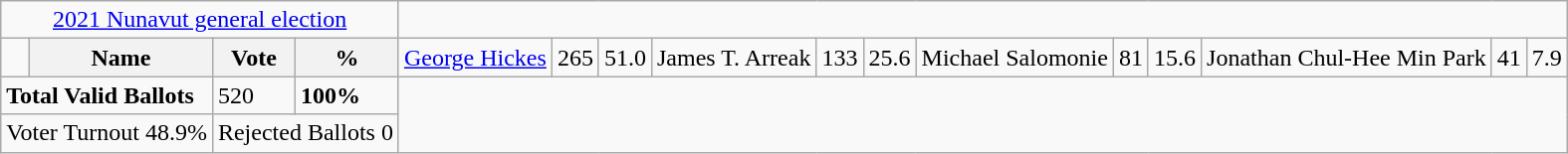<table class="wikitable">
<tr>
<td colspan=4 align=center><a href='#'>2021 Nunavut general election</a></td>
</tr>
<tr>
<td></td>
<th><strong>Name </strong></th>
<th><strong>Vote</strong></th>
<th><strong>%</strong><br></th>
<td><a href='#'>George Hickes</a></td>
<td>265</td>
<td>51.0<br></td>
<td>James T. Arreak</td>
<td>133</td>
<td>25.6<br></td>
<td>Michael Salomonie</td>
<td>81</td>
<td>15.6<br></td>
<td>Jonathan Chul-Hee Min Park</td>
<td>41</td>
<td>7.9</td>
</tr>
<tr>
<td colspan=2><strong>Total Valid Ballots</strong></td>
<td>520</td>
<td><strong>100%</strong></td>
</tr>
<tr>
<td colspan=2 align=center>Voter Turnout 48.9%</td>
<td colspan=2 align=center>Rejected Ballots 0</td>
</tr>
</table>
